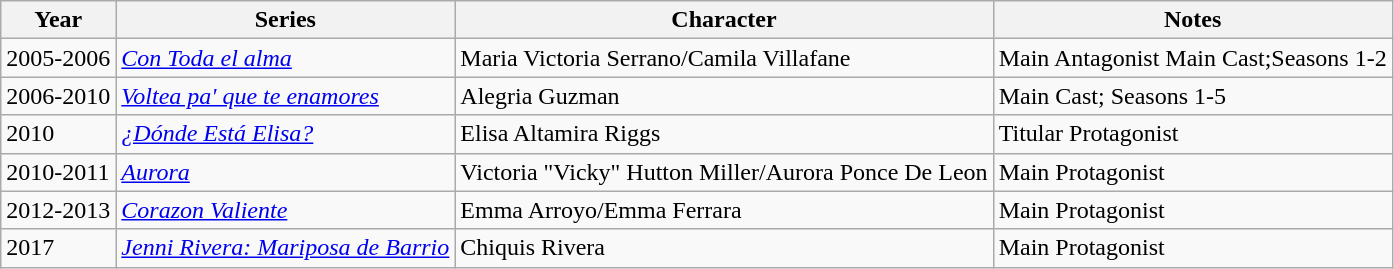<table class="wikitable">
<tr>
<th>Year</th>
<th>Series</th>
<th>Character</th>
<th>Notes</th>
</tr>
<tr>
<td>2005-2006</td>
<td><em><a href='#'>Con Toda el alma</a></em></td>
<td>Maria Victoria Serrano/Camila Villafane</td>
<td>Main Antagonist Main Cast;Seasons 1-2</td>
</tr>
<tr>
<td>2006-2010</td>
<td><em><a href='#'>Voltea pa' que te enamores</a></em></td>
<td>Alegria Guzman</td>
<td>Main Cast; Seasons 1-5</td>
</tr>
<tr>
<td>2010</td>
<td><em><a href='#'>¿Dónde Está Elisa?</a></em></td>
<td>Elisa Altamira Riggs</td>
<td>Titular Protagonist</td>
</tr>
<tr>
<td>2010-2011</td>
<td><em><a href='#'>Aurora</a></em></td>
<td>Victoria "Vicky" Hutton Miller/Aurora Ponce De Leon</td>
<td>Main Protagonist</td>
</tr>
<tr>
<td>2012-2013</td>
<td><em><a href='#'>Corazon Valiente</a></em></td>
<td>Emma Arroyo/Emma Ferrara</td>
<td>Main Protagonist</td>
</tr>
<tr>
<td>2017</td>
<td><em> <a href='#'>Jenni Rivera: Mariposa de Barrio</a> </em></td>
<td>Chiquis Rivera</td>
<td>Main Protagonist</td>
</tr>
</table>
